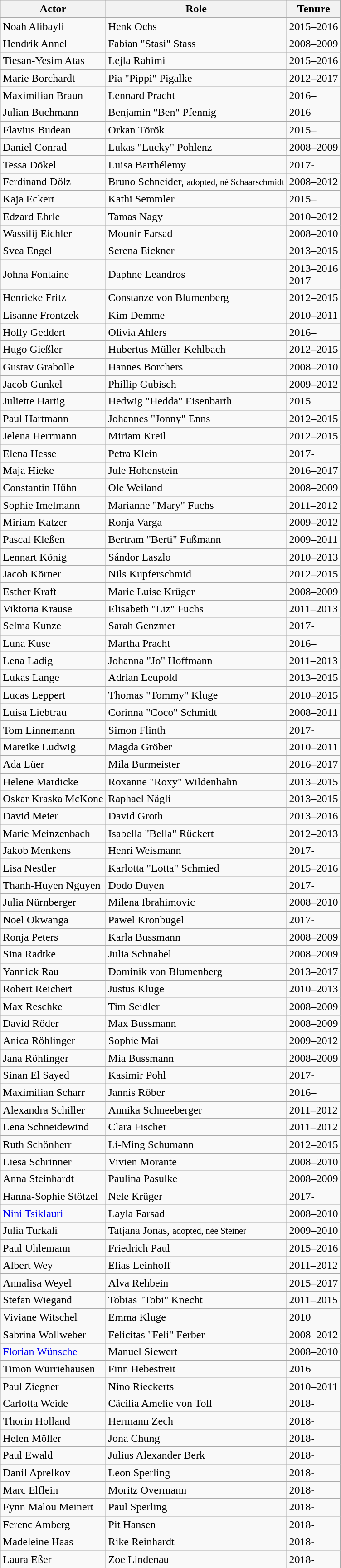<table class="wikitable">
<tr>
<th>Actor</th>
<th>Role</th>
<th>Tenure</th>
</tr>
<tr>
<td>Noah Alibayli</td>
<td>Henk Ochs</td>
<td>2015–2016</td>
</tr>
<tr>
<td>Hendrik Annel</td>
<td>Fabian "Stasi" Stass</td>
<td>2008–2009</td>
</tr>
<tr>
<td>Tiesan-Yesim Atas</td>
<td>Lejla Rahimi</td>
<td>2015–2016</td>
</tr>
<tr>
<td>Marie Borchardt</td>
<td>Pia "Pippi" Pigalke</td>
<td>2012–2017</td>
</tr>
<tr>
<td>Maximilian Braun</td>
<td>Lennard Pracht</td>
<td>2016–</td>
</tr>
<tr>
<td>Julian Buchmann</td>
<td>Benjamin "Ben" Pfennig</td>
<td>2016</td>
</tr>
<tr>
<td>Flavius Budean</td>
<td>Orkan Török</td>
<td>2015–</td>
</tr>
<tr>
<td>Daniel Conrad</td>
<td>Lukas "Lucky" Pohlenz</td>
<td>2008–2009</td>
</tr>
<tr>
<td>Tessa Dökel</td>
<td>Luisa Barthélemy</td>
<td>2017-</td>
</tr>
<tr>
<td>Ferdinand Dölz</td>
<td>Bruno Schneider, <small>adopted, né Schaarschmidt</small></td>
<td>2008–2012</td>
</tr>
<tr>
<td>Kaja Eckert</td>
<td>Kathi Semmler</td>
<td>2015–</td>
</tr>
<tr>
<td>Edzard Ehrle</td>
<td>Tamas Nagy</td>
<td>2010–2012</td>
</tr>
<tr>
<td>Wassilij Eichler</td>
<td>Mounir Farsad</td>
<td>2008–2010</td>
</tr>
<tr>
<td>Svea Engel</td>
<td>Serena Eickner</td>
<td>2013–2015</td>
</tr>
<tr>
<td>Johna Fontaine</td>
<td>Daphne Leandros</td>
<td>2013–2016<br>2017</td>
</tr>
<tr>
<td>Henrieke Fritz</td>
<td>Constanze von Blumenberg</td>
<td>2012–2015</td>
</tr>
<tr>
<td>Lisanne Frontzek</td>
<td>Kim Demme</td>
<td>2010–2011</td>
</tr>
<tr>
<td>Holly Geddert</td>
<td>Olivia Ahlers</td>
<td>2016–</td>
</tr>
<tr>
<td>Hugo Gießler</td>
<td>Hubertus Müller-Kehlbach</td>
<td>2012–2015</td>
</tr>
<tr>
<td>Gustav Grabolle</td>
<td>Hannes Borchers</td>
<td>2008–2010</td>
</tr>
<tr>
<td>Jacob Gunkel</td>
<td>Phillip Gubisch</td>
<td>2009–2012</td>
</tr>
<tr>
<td>Juliette Hartig</td>
<td>Hedwig "Hedda" Eisenbarth</td>
<td>2015</td>
</tr>
<tr>
<td>Paul Hartmann</td>
<td>Johannes "Jonny" Enns</td>
<td>2012–2015</td>
</tr>
<tr>
<td>Jelena Herrmann</td>
<td>Miriam Kreil</td>
<td>2012–2015</td>
</tr>
<tr>
<td>Elena Hesse</td>
<td>Petra Klein</td>
<td>2017-</td>
</tr>
<tr>
<td>Maja Hieke</td>
<td>Jule Hohenstein</td>
<td>2016–2017</td>
</tr>
<tr>
<td>Constantin Hühn</td>
<td>Ole Weiland</td>
<td>2008–2009</td>
</tr>
<tr>
<td>Sophie Imelmann</td>
<td>Marianne "Mary" Fuchs</td>
<td>2011–2012</td>
</tr>
<tr>
<td>Miriam Katzer</td>
<td>Ronja Varga</td>
<td>2009–2012</td>
</tr>
<tr>
<td>Pascal Kleßen</td>
<td>Bertram "Berti" Fußmann</td>
<td>2009–2011</td>
</tr>
<tr>
<td>Lennart König</td>
<td>Sándor Laszlo</td>
<td>2010–2013</td>
</tr>
<tr>
<td>Jacob Körner</td>
<td>Nils Kupferschmid</td>
<td>2012–2015</td>
</tr>
<tr>
<td>Esther Kraft</td>
<td>Marie Luise Krüger</td>
<td>2008–2009</td>
</tr>
<tr>
<td>Viktoria Krause</td>
<td>Elisabeth "Liz" Fuchs</td>
<td>2011–2013</td>
</tr>
<tr>
<td>Selma Kunze</td>
<td>Sarah Genzmer</td>
<td>2017-</td>
</tr>
<tr>
<td>Luna Kuse</td>
<td>Martha Pracht</td>
<td>2016–</td>
</tr>
<tr>
<td>Lena Ladig</td>
<td>Johanna "Jo" Hoffmann</td>
<td>2011–2013</td>
</tr>
<tr>
<td>Lukas Lange</td>
<td>Adrian Leupold</td>
<td>2013–2015</td>
</tr>
<tr>
<td>Lucas Leppert</td>
<td>Thomas "Tommy" Kluge</td>
<td>2010–2015</td>
</tr>
<tr>
<td>Luisa Liebtrau</td>
<td>Corinna "Coco" Schmidt</td>
<td>2008–2011</td>
</tr>
<tr>
<td>Tom Linnemann</td>
<td>Simon Flinth</td>
<td>2017-</td>
</tr>
<tr>
<td>Mareike Ludwig</td>
<td>Magda Gröber</td>
<td>2010–2011</td>
</tr>
<tr>
<td>Ada Lüer</td>
<td>Mila Burmeister</td>
<td>2016–2017</td>
</tr>
<tr>
<td>Helene Mardicke</td>
<td>Roxanne "Roxy" Wildenhahn</td>
<td>2013–2015</td>
</tr>
<tr>
<td>Oskar Kraska McKone</td>
<td>Raphael Nägli</td>
<td>2013–2015</td>
</tr>
<tr>
<td>David Meier</td>
<td>David Groth</td>
<td>2013–2016</td>
</tr>
<tr>
<td>Marie Meinzenbach</td>
<td>Isabella "Bella" Rückert</td>
<td>2012–2013</td>
</tr>
<tr>
<td>Jakob Menkens</td>
<td>Henri Weismann</td>
<td>2017-</td>
</tr>
<tr>
<td>Lisa Nestler</td>
<td>Karlotta "Lotta" Schmied</td>
<td>2015–2016</td>
</tr>
<tr>
<td>Thanh-Huyen Nguyen</td>
<td>Dodo Duyen</td>
<td>2017-</td>
</tr>
<tr>
<td>Julia Nürnberger</td>
<td>Milena Ibrahimovic</td>
<td>2008–2010</td>
</tr>
<tr>
<td>Noel Okwanga</td>
<td>Pawel Kronbügel</td>
<td>2017-</td>
</tr>
<tr>
<td>Ronja Peters</td>
<td>Karla Bussmann</td>
<td>2008–2009</td>
</tr>
<tr>
<td>Sina Radtke</td>
<td>Julia Schnabel</td>
<td>2008–2009</td>
</tr>
<tr>
<td>Yannick Rau</td>
<td>Dominik von Blumenberg</td>
<td>2013–2017</td>
</tr>
<tr>
<td>Robert Reichert</td>
<td>Justus Kluge</td>
<td>2010–2013</td>
</tr>
<tr>
<td>Max Reschke</td>
<td>Tim Seidler</td>
<td>2008–2009</td>
</tr>
<tr>
<td>David Röder</td>
<td>Max Bussmann</td>
<td>2008–2009</td>
</tr>
<tr>
<td>Anica Röhlinger</td>
<td>Sophie Mai</td>
<td>2009–2012</td>
</tr>
<tr>
<td>Jana Röhlinger</td>
<td>Mia Bussmann</td>
<td>2008–2009</td>
</tr>
<tr>
<td>Sinan El Sayed</td>
<td>Kasimir Pohl</td>
<td>2017-</td>
</tr>
<tr>
<td>Maximilian Scharr</td>
<td>Jannis Röber</td>
<td>2016–</td>
</tr>
<tr>
<td>Alexandra Schiller</td>
<td>Annika Schneeberger</td>
<td>2011–2012</td>
</tr>
<tr>
<td>Lena Schneidewind</td>
<td>Clara Fischer</td>
<td>2011–2012</td>
</tr>
<tr>
<td>Ruth Schönherr</td>
<td>Li-Ming Schumann</td>
<td>2012–2015</td>
</tr>
<tr>
<td>Liesa Schrinner</td>
<td>Vivien Morante</td>
<td>2008–2010</td>
</tr>
<tr>
<td>Anna Steinhardt</td>
<td>Paulina Pasulke</td>
<td>2008–2009</td>
</tr>
<tr>
<td>Hanna-Sophie Stötzel</td>
<td>Nele Krüger</td>
<td>2017-</td>
</tr>
<tr>
<td><a href='#'>Nini Tsiklauri</a></td>
<td>Layla Farsad</td>
<td>2008–2010</td>
</tr>
<tr>
<td>Julia Turkali</td>
<td>Tatjana Jonas, <small>adopted, née Steiner</small></td>
<td>2009–2010</td>
</tr>
<tr>
<td>Paul Uhlemann</td>
<td>Friedrich Paul</td>
<td>2015–2016</td>
</tr>
<tr>
<td>Albert Wey</td>
<td>Elias Leinhoff</td>
<td>2011–2012</td>
</tr>
<tr>
<td>Annalisa Weyel</td>
<td>Alva Rehbein</td>
<td>2015–2017</td>
</tr>
<tr>
<td>Stefan Wiegand</td>
<td>Tobias "Tobi" Knecht</td>
<td>2011–2015</td>
</tr>
<tr>
<td>Viviane Witschel</td>
<td>Emma Kluge</td>
<td>2010</td>
</tr>
<tr>
<td>Sabrina Wollweber</td>
<td>Felicitas "Feli" Ferber</td>
<td>2008–2012</td>
</tr>
<tr>
<td><a href='#'>Florian Wünsche</a></td>
<td>Manuel Siewert</td>
<td>2008–2010</td>
</tr>
<tr>
<td>Timon Würriehausen</td>
<td>Finn Hebestreit</td>
<td>2016</td>
</tr>
<tr>
<td>Paul Ziegner</td>
<td>Nino Rieckerts</td>
<td>2010–2011</td>
</tr>
<tr>
<td>Carlotta Weide</td>
<td>Cäcilia Amelie von Toll</td>
<td>2018-</td>
</tr>
<tr>
<td>Thorin Holland</td>
<td>Hermann Zech</td>
<td>2018-</td>
</tr>
<tr>
<td>Helen Möller</td>
<td>Jona Chung</td>
<td>2018-</td>
</tr>
<tr>
<td>Paul Ewald</td>
<td>Julius Alexander Berk</td>
<td>2018-</td>
</tr>
<tr>
<td>Danil Aprelkov</td>
<td>Leon Sperling</td>
<td>2018-</td>
</tr>
<tr>
<td>Marc Elflein</td>
<td>Moritz Overmann</td>
<td>2018-</td>
</tr>
<tr>
<td>Fynn Malou Meinert</td>
<td>Paul Sperling</td>
<td>2018-</td>
</tr>
<tr>
<td>Ferenc Amberg</td>
<td>Pit Hansen</td>
<td>2018-</td>
</tr>
<tr>
<td>Madeleine Haas</td>
<td>Rike Reinhardt</td>
<td>2018-</td>
</tr>
<tr>
<td>Laura Eßer</td>
<td>Zoe Lindenau</td>
<td>2018-</td>
</tr>
</table>
